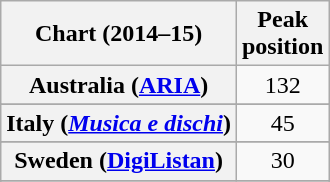<table class="wikitable plainrowheaders sortable" style="text-align:center">
<tr>
<th scope="col">Chart (2014–15)</th>
<th scope="col">Peak<br>position</th>
</tr>
<tr>
<th scope="row">Australia (<a href='#'>ARIA</a>)</th>
<td>132</td>
</tr>
<tr>
</tr>
<tr>
</tr>
<tr>
</tr>
<tr>
</tr>
<tr>
</tr>
<tr>
</tr>
<tr>
<th scope="row">Italy (<em><a href='#'>Musica e dischi</a></em>)</th>
<td>45</td>
</tr>
<tr>
</tr>
<tr>
<th scope="row">Sweden (<a href='#'>DigiListan</a>)</th>
<td align="center">30</td>
</tr>
<tr>
</tr>
<tr>
</tr>
<tr>
</tr>
<tr>
</tr>
</table>
